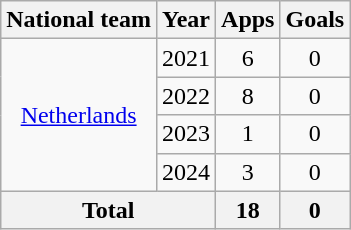<table class="wikitable" style="text-align:center">
<tr>
<th>National team</th>
<th>Year</th>
<th>Apps</th>
<th>Goals</th>
</tr>
<tr>
<td rowspan="4"><a href='#'>Netherlands</a></td>
<td>2021</td>
<td>6</td>
<td>0</td>
</tr>
<tr>
<td>2022</td>
<td>8</td>
<td>0</td>
</tr>
<tr>
<td>2023</td>
<td>1</td>
<td>0</td>
</tr>
<tr>
<td>2024</td>
<td>3</td>
<td>0</td>
</tr>
<tr>
<th colspan="2">Total</th>
<th>18</th>
<th>0</th>
</tr>
</table>
